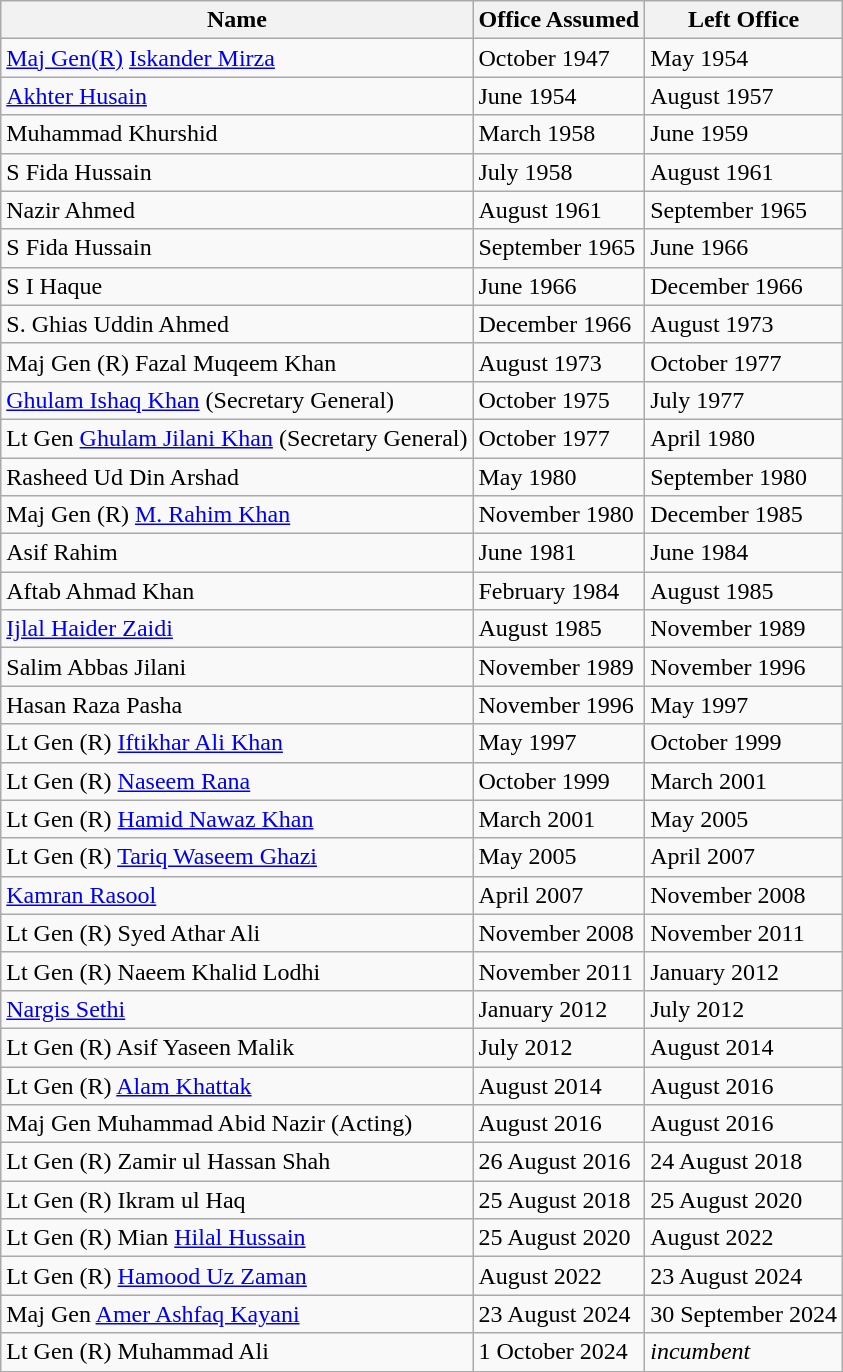<table class="wikitable">
<tr>
<th align=center>Name</th>
<th align=center>Office Assumed</th>
<th align=center>Left Office</th>
</tr>
<tr>
<td><a href='#'>Maj Gen(R)</a> <a href='#'>Iskander Mirza</a></td>
<td>October 1947</td>
<td>May 1954</td>
</tr>
<tr>
<td><a href='#'>Akhter Husain</a></td>
<td>June 1954</td>
<td>August 1957</td>
</tr>
<tr>
<td>Muhammad Khurshid</td>
<td>March 1958</td>
<td>June 1959</td>
</tr>
<tr>
<td>S Fida Hussain</td>
<td>July 1958</td>
<td>August 1961</td>
</tr>
<tr>
<td>Nazir Ahmed</td>
<td>August 1961</td>
<td>September 1965</td>
</tr>
<tr>
<td>S Fida Hussain</td>
<td>September 1965</td>
<td>June 1966</td>
</tr>
<tr>
<td>S I Haque</td>
<td>June 1966</td>
<td>December 1966</td>
</tr>
<tr>
<td>S. Ghias Uddin Ahmed</td>
<td>December 1966</td>
<td>August 1973</td>
</tr>
<tr>
<td>Maj Gen (R) Fazal Muqeem Khan</td>
<td>August 1973</td>
<td>October 1977</td>
</tr>
<tr>
<td><a href='#'>Ghulam Ishaq Khan</a> (Secretary General)</td>
<td>October 1975</td>
<td>July 1977</td>
</tr>
<tr>
<td>Lt Gen <a href='#'>Ghulam Jilani Khan</a> (Secretary General)</td>
<td>October 1977</td>
<td>April 1980</td>
</tr>
<tr>
<td>Rasheed Ud Din Arshad</td>
<td>May 1980</td>
<td>September 1980</td>
</tr>
<tr>
<td>Maj Gen (R) <a href='#'>M. Rahim Khan</a></td>
<td>November 1980</td>
<td>December 1985</td>
</tr>
<tr>
<td>Asif Rahim</td>
<td>June 1981</td>
<td>June 1984</td>
</tr>
<tr>
<td>Aftab Ahmad Khan</td>
<td>February 1984</td>
<td>August 1985</td>
</tr>
<tr>
<td><a href='#'>Ijlal Haider Zaidi</a></td>
<td>August 1985</td>
<td>November 1989</td>
</tr>
<tr>
<td>Salim Abbas Jilani</td>
<td>November 1989</td>
<td>November 1996</td>
</tr>
<tr>
<td>Hasan Raza Pasha</td>
<td>November 1996</td>
<td>May 1997</td>
</tr>
<tr>
<td>Lt Gen (R) <a href='#'>Iftikhar Ali Khan</a></td>
<td>May 1997</td>
<td>October 1999</td>
</tr>
<tr>
<td>Lt Gen (R) <a href='#'>Naseem Rana</a></td>
<td>October 1999</td>
<td>March 2001</td>
</tr>
<tr>
<td>Lt Gen (R) <a href='#'>Hamid Nawaz Khan</a></td>
<td>March 2001</td>
<td>May 2005</td>
</tr>
<tr>
<td>Lt Gen (R) <a href='#'>Tariq Waseem Ghazi</a></td>
<td>May 2005</td>
<td>April 2007</td>
</tr>
<tr>
<td><a href='#'>Kamran Rasool</a></td>
<td>April 2007</td>
<td>November 2008</td>
</tr>
<tr>
<td>Lt Gen (R) Syed Athar Ali</td>
<td>November 2008</td>
<td>November 2011</td>
</tr>
<tr>
<td>Lt Gen (R) Naeem Khalid Lodhi</td>
<td>November 2011</td>
<td>January 2012</td>
</tr>
<tr>
<td><a href='#'>Nargis Sethi</a></td>
<td>January 2012</td>
<td>July 2012</td>
</tr>
<tr>
<td>Lt Gen (R) Asif Yaseen Malik</td>
<td>July 2012</td>
<td>August 2014</td>
</tr>
<tr>
<td>Lt Gen (R) <a href='#'>Alam Khattak</a></td>
<td>August 2014</td>
<td>August 2016</td>
</tr>
<tr>
<td>Maj Gen Muhammad Abid Nazir (Acting)</td>
<td>August 2016</td>
<td>August 2016</td>
</tr>
<tr>
<td>Lt Gen (R) Zamir ul Hassan Shah</td>
<td>26 August 2016</td>
<td>24 August 2018</td>
</tr>
<tr>
<td>Lt Gen (R) Ikram ul Haq</td>
<td>25 August 2018</td>
<td>25 August 2020</td>
</tr>
<tr>
<td>Lt Gen (R) Mian <a href='#'>Hilal Hussain</a></td>
<td>25 August 2020</td>
<td>August 2022</td>
</tr>
<tr>
<td>Lt Gen (R) <a href='#'>Hamood Uz Zaman</a></td>
<td>August 2022</td>
<td>23 August 2024</td>
</tr>
<tr>
<td>Maj Gen <a href='#'>Amer Ashfaq Kayani</a></td>
<td>23 August 2024</td>
<td>30 September 2024</td>
</tr>
<tr>
<td>Lt Gen (R) Muhammad Ali </td>
<td>1 October 2024</td>
<td><em>incumbent</em></td>
</tr>
</table>
